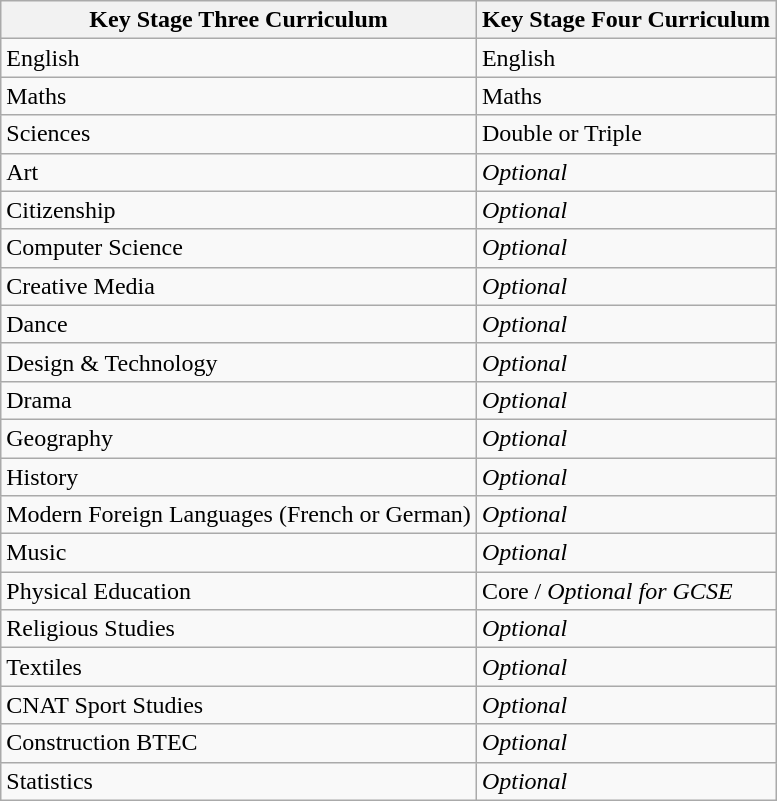<table class="wikitable">
<tr>
<th>Key Stage Three Curriculum</th>
<th>Key Stage Four Curriculum</th>
</tr>
<tr>
<td>English</td>
<td>English</td>
</tr>
<tr>
<td>Maths</td>
<td>Maths</td>
</tr>
<tr>
<td>Sciences</td>
<td>Double or Triple</td>
</tr>
<tr>
<td>Art</td>
<td><em>Optional</em></td>
</tr>
<tr>
<td>Citizenship</td>
<td><em>Optional</em></td>
</tr>
<tr>
<td>Computer Science</td>
<td><em>Optional</em></td>
</tr>
<tr>
<td>Creative Media</td>
<td><em>Optional</em></td>
</tr>
<tr>
<td>Dance</td>
<td><em>Optional</em></td>
</tr>
<tr>
<td>Design & Technology</td>
<td><em>Optional</em></td>
</tr>
<tr>
<td>Drama</td>
<td><em>Optional</em></td>
</tr>
<tr>
<td>Geography</td>
<td><em>Optional</em></td>
</tr>
<tr>
<td>History</td>
<td><em>Optional</em></td>
</tr>
<tr>
<td>Modern Foreign Languages (French or German)</td>
<td><em>Optional</em></td>
</tr>
<tr>
<td>Music</td>
<td><em>Optional</em></td>
</tr>
<tr>
<td>Physical Education</td>
<td>Core / <em>Optional for GCSE</em></td>
</tr>
<tr>
<td>Religious Studies</td>
<td><em>Optional</em></td>
</tr>
<tr>
<td>Textiles</td>
<td><em>Optional</em></td>
</tr>
<tr>
<td>CNAT Sport Studies</td>
<td><em>Optional</em></td>
</tr>
<tr>
<td>Construction BTEC</td>
<td><em>Optional</em></td>
</tr>
<tr>
<td>Statistics</td>
<td><em>Optional</em></td>
</tr>
</table>
